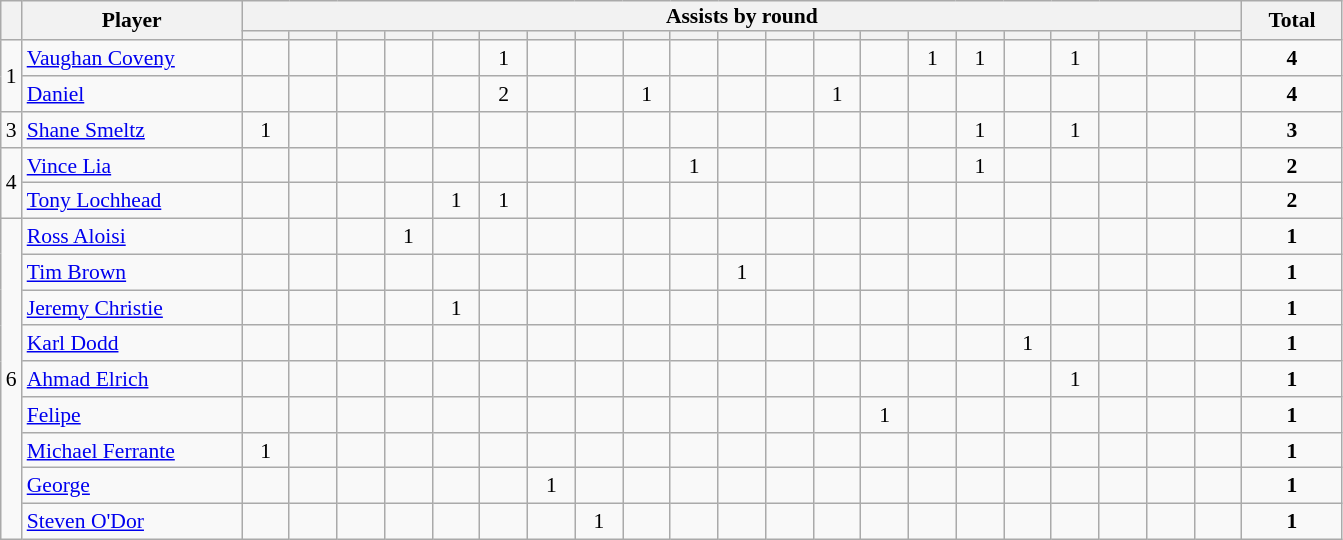<table class="wikitable" style="text-align:center; line-height: 90%; font-size:90%;">
<tr>
<th rowspan=2></th>
<th rowspan=2 width=140>Player</th>
<th colspan=21>Assists by round</th>
<th rowspan=2 colspan=2 width=60>Total</th>
</tr>
<tr>
<th width=25></th>
<th width=25></th>
<th width=25></th>
<th width=25></th>
<th width=25></th>
<th width=25></th>
<th width=25></th>
<th width=25></th>
<th width=25></th>
<th width=25></th>
<th width=25></th>
<th width=25></th>
<th width=25></th>
<th width=25></th>
<th width=25></th>
<th width=25></th>
<th width=25></th>
<th width=25></th>
<th width=25></th>
<th width=25></th>
<th width=25></th>
</tr>
<tr>
<td rowspan=2>1</td>
<td align=left height=17> <a href='#'>Vaughan Coveny</a></td>
<td></td>
<td></td>
<td></td>
<td></td>
<td></td>
<td>1</td>
<td></td>
<td></td>
<td></td>
<td></td>
<td></td>
<td></td>
<td></td>
<td></td>
<td>1</td>
<td>1</td>
<td></td>
<td>1</td>
<td></td>
<td></td>
<td></td>
<td><strong>4</strong></td>
</tr>
<tr>
<td align=left height=17> <a href='#'>Daniel</a></td>
<td></td>
<td></td>
<td></td>
<td></td>
<td></td>
<td>2</td>
<td></td>
<td></td>
<td>1</td>
<td></td>
<td></td>
<td></td>
<td>1</td>
<td></td>
<td></td>
<td></td>
<td></td>
<td></td>
<td></td>
<td></td>
<td></td>
<td><strong>4</strong></td>
</tr>
<tr>
<td>3</td>
<td align=left height=17> <a href='#'>Shane Smeltz</a></td>
<td>1</td>
<td></td>
<td></td>
<td></td>
<td></td>
<td></td>
<td></td>
<td></td>
<td></td>
<td></td>
<td></td>
<td></td>
<td></td>
<td></td>
<td></td>
<td>1</td>
<td></td>
<td>1</td>
<td></td>
<td></td>
<td></td>
<td><strong>3</strong></td>
</tr>
<tr>
<td rowspan=2>4</td>
<td align=left height=17> <a href='#'>Vince Lia</a></td>
<td></td>
<td></td>
<td></td>
<td></td>
<td></td>
<td></td>
<td></td>
<td></td>
<td></td>
<td>1</td>
<td></td>
<td></td>
<td></td>
<td></td>
<td></td>
<td>1</td>
<td></td>
<td></td>
<td></td>
<td></td>
<td></td>
<td><strong>2</strong></td>
</tr>
<tr>
<td align=left height=17> <a href='#'>Tony Lochhead</a></td>
<td></td>
<td></td>
<td></td>
<td></td>
<td>1</td>
<td>1</td>
<td></td>
<td></td>
<td></td>
<td></td>
<td></td>
<td></td>
<td></td>
<td></td>
<td></td>
<td></td>
<td></td>
<td></td>
<td></td>
<td></td>
<td></td>
<td><strong>2</strong></td>
</tr>
<tr>
<td rowspan=9>6</td>
<td align=left height=17> <a href='#'>Ross Aloisi</a></td>
<td></td>
<td></td>
<td></td>
<td>1</td>
<td></td>
<td></td>
<td></td>
<td></td>
<td></td>
<td></td>
<td></td>
<td></td>
<td></td>
<td></td>
<td></td>
<td></td>
<td></td>
<td></td>
<td></td>
<td></td>
<td></td>
<td><strong>1</strong></td>
</tr>
<tr>
<td align=left height=17> <a href='#'>Tim Brown</a></td>
<td></td>
<td></td>
<td></td>
<td></td>
<td></td>
<td></td>
<td></td>
<td></td>
<td></td>
<td></td>
<td>1</td>
<td></td>
<td></td>
<td></td>
<td></td>
<td></td>
<td></td>
<td></td>
<td></td>
<td></td>
<td></td>
<td><strong>1</strong></td>
</tr>
<tr>
<td align=left height=17> <a href='#'>Jeremy Christie</a></td>
<td></td>
<td></td>
<td></td>
<td></td>
<td>1</td>
<td></td>
<td></td>
<td></td>
<td></td>
<td></td>
<td></td>
<td></td>
<td></td>
<td></td>
<td></td>
<td></td>
<td></td>
<td></td>
<td></td>
<td></td>
<td></td>
<td><strong>1</strong></td>
</tr>
<tr>
<td align=left height=17> <a href='#'>Karl Dodd</a></td>
<td></td>
<td></td>
<td></td>
<td></td>
<td></td>
<td></td>
<td></td>
<td></td>
<td></td>
<td></td>
<td></td>
<td></td>
<td></td>
<td></td>
<td></td>
<td></td>
<td>1</td>
<td></td>
<td></td>
<td></td>
<td></td>
<td><strong>1</strong></td>
</tr>
<tr>
<td align=left height=17> <a href='#'>Ahmad Elrich</a></td>
<td></td>
<td></td>
<td></td>
<td></td>
<td></td>
<td></td>
<td></td>
<td></td>
<td></td>
<td></td>
<td></td>
<td></td>
<td></td>
<td></td>
<td></td>
<td></td>
<td></td>
<td>1</td>
<td></td>
<td></td>
<td></td>
<td><strong>1</strong></td>
</tr>
<tr>
<td align=left height=17> <a href='#'>Felipe</a></td>
<td></td>
<td></td>
<td></td>
<td></td>
<td></td>
<td></td>
<td></td>
<td></td>
<td></td>
<td></td>
<td></td>
<td></td>
<td></td>
<td>1</td>
<td></td>
<td></td>
<td></td>
<td></td>
<td></td>
<td></td>
<td></td>
<td><strong>1</strong></td>
</tr>
<tr>
<td align=left height=17> <a href='#'>Michael Ferrante</a></td>
<td>1</td>
<td></td>
<td></td>
<td></td>
<td></td>
<td></td>
<td></td>
<td></td>
<td></td>
<td></td>
<td></td>
<td></td>
<td></td>
<td></td>
<td></td>
<td></td>
<td></td>
<td></td>
<td></td>
<td></td>
<td></td>
<td><strong>1</strong></td>
</tr>
<tr>
<td align=left height=17> <a href='#'>George</a></td>
<td></td>
<td></td>
<td></td>
<td></td>
<td></td>
<td></td>
<td>1</td>
<td></td>
<td></td>
<td></td>
<td></td>
<td></td>
<td></td>
<td></td>
<td></td>
<td></td>
<td></td>
<td></td>
<td></td>
<td></td>
<td></td>
<td><strong>1</strong></td>
</tr>
<tr>
<td align=left height=17> <a href='#'>Steven O'Dor</a></td>
<td></td>
<td></td>
<td></td>
<td></td>
<td></td>
<td></td>
<td></td>
<td>1</td>
<td></td>
<td></td>
<td></td>
<td></td>
<td></td>
<td></td>
<td></td>
<td></td>
<td></td>
<td></td>
<td></td>
<td></td>
<td></td>
<td><strong>1</strong></td>
</tr>
</table>
